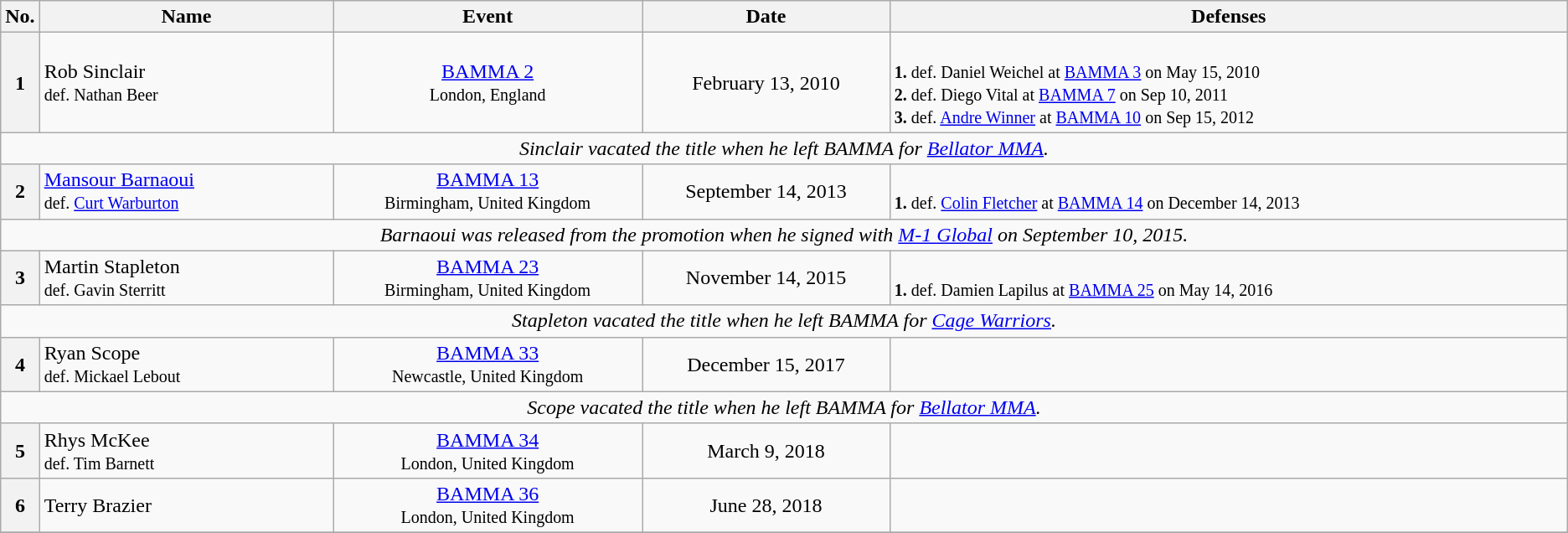<table class="wikitable">
<tr>
<th width=1%>No.</th>
<th width=19%>Name</th>
<th width=20%>Event</th>
<th width=16%>Date</th>
<th width=44%>Defenses</th>
</tr>
<tr>
<th>1</th>
<td align=left> Rob Sinclair<br><small>def. Nathan Beer</small></td>
<td align=center><a href='#'>BAMMA 2</a><br><small>London, England</small></td>
<td align=center>February 13, 2010</td>
<td><br><small><strong>1.</strong> def. Daniel Weichel at <a href='#'>BAMMA 3</a> on May 15, 2010<br></small>
<small><strong>2.</strong> def. Diego Vital at <a href='#'>BAMMA 7</a> on Sep 10, 2011<br></small>
<small><strong>3.</strong> def. <a href='#'>Andre Winner</a> at <a href='#'>BAMMA 10</a> on Sep 15, 2012<br></small></td>
</tr>
<tr>
<td align="center" colspan="5"><em>Sinclair vacated the title when he left BAMMA for <a href='#'>Bellator MMA</a>.</em></td>
</tr>
<tr>
<th>2</th>
<td align=left> <a href='#'>Mansour Barnaoui</a><br><small>def. <a href='#'>Curt Warburton</a></small></td>
<td align=center><a href='#'>BAMMA 13</a><br><small>Birmingham, United Kingdom</small></td>
<td align=center>September 14, 2013</td>
<td><br><small><strong>1.</strong> def. <a href='#'>Colin Fletcher</a> at <a href='#'>BAMMA 14</a> on December 14, 2013<br></small></td>
</tr>
<tr>
<td align="center" colspan="5"><em>Barnaoui was released from the promotion when he signed with <a href='#'>M-1 Global</a> on September 10, 2015.</em></td>
</tr>
<tr>
<th>3</th>
<td align=left> Martin Stapleton<br><small>def. Gavin Sterritt</small></td>
<td align=center><a href='#'>BAMMA 23</a><br><small>Birmingham, United Kingdom</small></td>
<td align=center>November 14, 2015</td>
<td><br><small><strong>1.</strong> def. Damien Lapilus at <a href='#'>BAMMA 25</a> on May 14, 2016<br></small></td>
</tr>
<tr>
<td align="center" colspan="5"><em>Stapleton vacated the title when he left BAMMA for <a href='#'>Cage Warriors</a>.</em></td>
</tr>
<tr>
<th>4</th>
<td align=left> Ryan Scope<br><small>def. Mickael Lebout</small></td>
<td align=center><a href='#'>BAMMA 33</a><br><small>Newcastle, United Kingdom</small></td>
<td align=center>December 15, 2017</td>
<td></td>
</tr>
<tr>
<td align="center" colspan="5"><em>Scope vacated the title when he left BAMMA for <a href='#'>Bellator MMA</a>.</em></td>
</tr>
<tr>
<th>5</th>
<td align=left> Rhys McKee<br><small>def. Tim Barnett</small></td>
<td align=center><a href='#'>BAMMA 34</a><br><small>London, United Kingdom</small></td>
<td align=center>March 9, 2018</td>
<td></td>
</tr>
<tr>
<th>6</th>
<td align=left> Terry Brazier<br></td>
<td align=center><a href='#'>BAMMA 36</a><br><small>London, United Kingdom</small></td>
<td align=center>June 28, 2018</td>
<td></td>
</tr>
<tr>
</tr>
</table>
